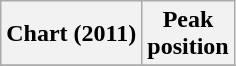<table class="wikitable plainrowheaders" style="text-align:center;">
<tr>
<th scope="col">Chart (2011)</th>
<th scope="col">Peak<br>position</th>
</tr>
<tr>
</tr>
</table>
